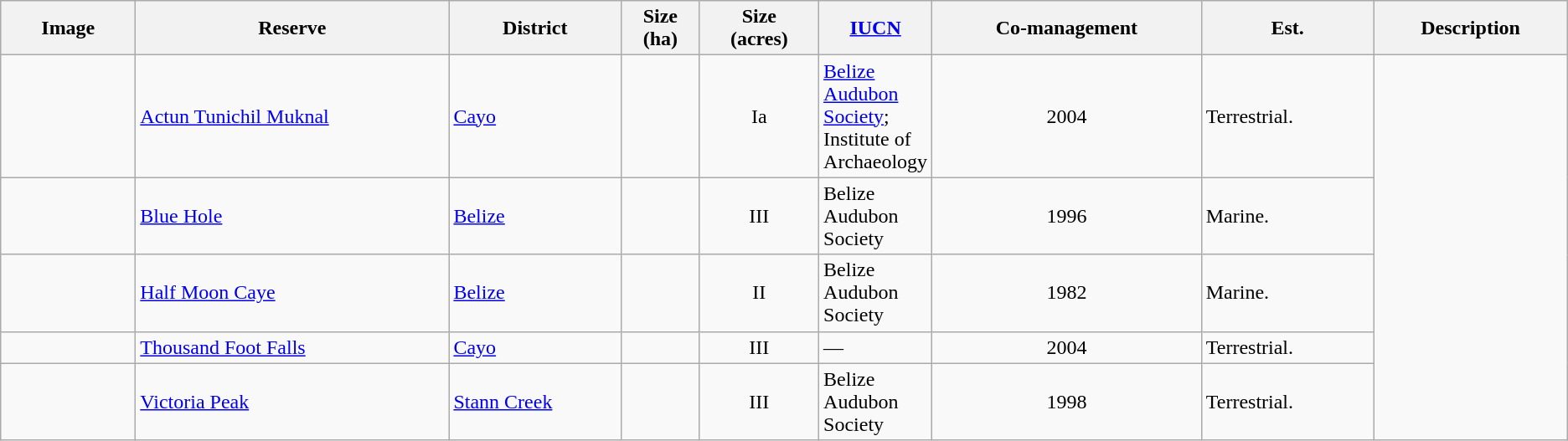<table class="wikitable sortable">
<tr>
<th class="unsortable" style="width:100px;">Image</th>
<th width="20%">Reserve</th>
<th width="11%">District</th>
<th>Size<br>(ha)</th>
<th>Size<br>(acres)</th>
<th width="4%"><a href='#'>IUCN</a></th>
<th>Co-management</th>
<th>Est.</th>
<th class="unsortable">Description</th>
</tr>
<tr>
<td></td>
<td><a href='#'>Actun Tunichil Muknal</a></td>
<td><a href='#'>Cayo</a></td>
<td></td>
<td align="center">Ia</td>
<td><a href='#'>Belize Audubon Society</a>; Institute of Archaeology</td>
<td align="center">2004</td>
<td>Terrestrial.</td>
</tr>
<tr>
<td></td>
<td><a href='#'>Blue Hole</a></td>
<td><a href='#'>Belize</a></td>
<td></td>
<td align="center">III</td>
<td>Belize Audubon Society</td>
<td align="center">1996</td>
<td>Marine.</td>
</tr>
<tr>
<td></td>
<td><a href='#'>Half Moon Caye</a></td>
<td><a href='#'>Belize</a></td>
<td></td>
<td align="center">II</td>
<td>Belize Audubon Society</td>
<td align="center">1982</td>
<td>Marine.</td>
</tr>
<tr>
<td></td>
<td><a href='#'>Thousand Foot Falls</a></td>
<td><a href='#'>Cayo</a></td>
<td></td>
<td align="center">III</td>
<td>— </td>
<td align="center">2004</td>
<td>Terrestrial.</td>
</tr>
<tr>
<td></td>
<td><a href='#'>Victoria Peak</a></td>
<td><a href='#'>Stann Creek</a></td>
<td></td>
<td align="center">III</td>
<td>Belize Audubon Society</td>
<td align="center">1998</td>
<td>Terrestrial.</td>
</tr>
</table>
